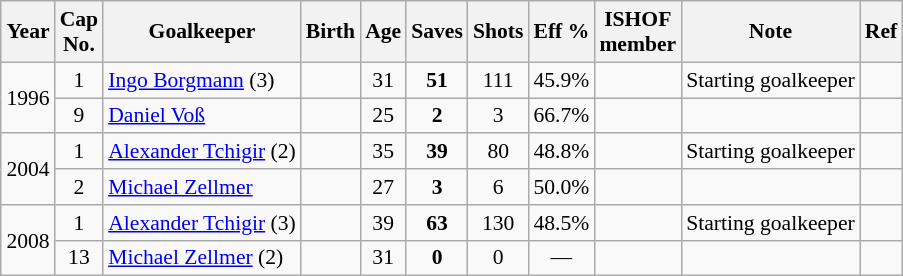<table class="wikitable sortable" style="text-align: center; font-size: 90%; margin-left: 1em;">
<tr>
<th>Year</th>
<th class="unsortable">Cap<br>No.</th>
<th>Goalkeeper</th>
<th>Birth</th>
<th>Age</th>
<th>Saves</th>
<th>Shots</th>
<th>Eff %</th>
<th>ISHOF<br>member</th>
<th>Note</th>
<th class="unsortable">Ref</th>
</tr>
<tr>
<td rowspan="2" style="text-align: left;">1996</td>
<td>1</td>
<td style="text-align: left;" data-sort-value="Borgmann, Ingo"><a href='#'>Ingo Borgmann</a> (3)</td>
<td></td>
<td>31</td>
<td><strong>51</strong></td>
<td>111</td>
<td>45.9%</td>
<td></td>
<td style="text-align: left;">Starting goalkeeper</td>
<td></td>
</tr>
<tr>
<td>9</td>
<td style="text-align: left;" data-sort-value="Voß, Daniel"><a href='#'>Daniel Voß</a></td>
<td></td>
<td>25</td>
<td><strong>2</strong></td>
<td>3</td>
<td>66.7%</td>
<td></td>
<td style="text-align: left;"></td>
<td></td>
</tr>
<tr>
<td rowspan="2" style="text-align: left;">2004</td>
<td>1</td>
<td style="text-align: left;" data-sort-value="Tchigir, Alexander"><a href='#'>Alexander Tchigir</a> (2)</td>
<td></td>
<td>35</td>
<td><strong>39</strong></td>
<td>80</td>
<td>48.8%</td>
<td></td>
<td style="text-align: left;">Starting goalkeeper</td>
<td></td>
</tr>
<tr>
<td>2</td>
<td style="text-align: left;" data-sort-value="Zellmer, Michael"><a href='#'>Michael Zellmer</a></td>
<td></td>
<td>27</td>
<td><strong>3</strong></td>
<td>6</td>
<td>50.0%</td>
<td></td>
<td style="text-align: left;"></td>
<td></td>
</tr>
<tr>
<td rowspan="2" style="text-align: left;">2008</td>
<td>1</td>
<td style="text-align: left;" data-sort-value="Tchigir, Alexander"><a href='#'>Alexander Tchigir</a> (3)</td>
<td></td>
<td>39</td>
<td><strong>63</strong></td>
<td>130</td>
<td>48.5%</td>
<td></td>
<td style="text-align: left;">Starting goalkeeper</td>
<td></td>
</tr>
<tr>
<td>13</td>
<td style="text-align: left;" data-sort-value="Zellmer, Michael"><a href='#'>Michael Zellmer</a> (2)</td>
<td></td>
<td>31</td>
<td><strong>0</strong></td>
<td>0</td>
<td>—</td>
<td></td>
<td style="text-align: left;"></td>
<td></td>
</tr>
</table>
